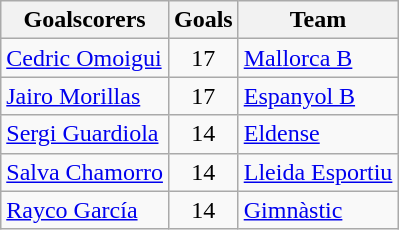<table class="wikitable sortable">
<tr>
<th>Goalscorers</th>
<th>Goals</th>
<th>Team</th>
</tr>
<tr>
<td> <a href='#'>Cedric Omoigui</a></td>
<td align=center>17</td>
<td><a href='#'>Mallorca B</a></td>
</tr>
<tr>
<td> <a href='#'>Jairo Morillas</a></td>
<td align=center>17</td>
<td><a href='#'>Espanyol B</a></td>
</tr>
<tr>
<td> <a href='#'>Sergi Guardiola</a></td>
<td align=center>14</td>
<td><a href='#'>Eldense</a></td>
</tr>
<tr>
<td> <a href='#'>Salva Chamorro</a></td>
<td align=center>14</td>
<td><a href='#'>Lleida Esportiu</a></td>
</tr>
<tr>
<td> <a href='#'>Rayco García</a></td>
<td align=center>14</td>
<td><a href='#'>Gimnàstic</a></td>
</tr>
</table>
